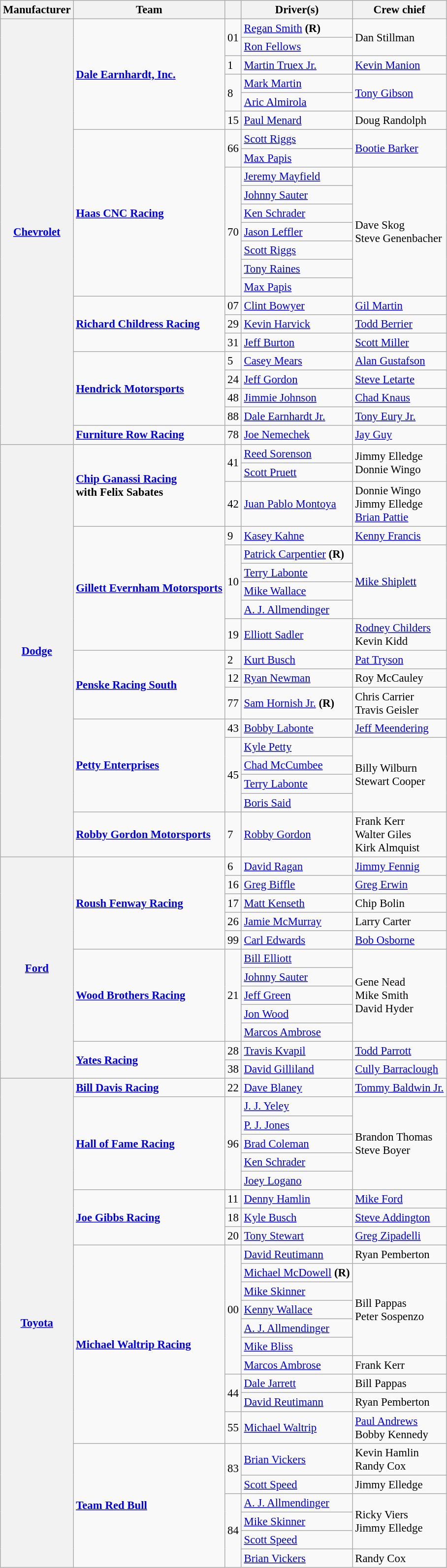<table class="wikitable" style="font-size: 95%;">
<tr>
<th>Manufacturer</th>
<th>Team</th>
<th></th>
<th>Driver(s)</th>
<th>Crew chief</th>
</tr>
<tr>
<th rowspan=23><a href='#'>Chevrolet</a></th>
<td rowspan=6><strong><a href='#'>Dale Earnhardt, Inc.</a></strong></td>
<td rowspan=2>01</td>
<td><a href='#'>Regan Smith</a> <strong>(R)</strong> <small></small></td>
<td rowspan=2>Dan Stillman</td>
</tr>
<tr>
<td><a href='#'>Ron Fellows</a> <small></small></td>
</tr>
<tr>
<td>1</td>
<td><a href='#'>Martin Truex Jr.</a></td>
<td><a href='#'>Kevin Manion</a></td>
</tr>
<tr>
<td rowspan=2>8</td>
<td><a href='#'>Mark Martin</a> <small></small></td>
<td rowspan=2><a href='#'>Tony Gibson</a></td>
</tr>
<tr>
<td><a href='#'>Aric Almirola</a> <small></small></td>
</tr>
<tr>
<td>15</td>
<td><a href='#'>Paul Menard</a></td>
<td>Doug Randolph</td>
</tr>
<tr>
<td rowspan=9><strong><a href='#'>Haas CNC Racing</a></strong></td>
<td rowspan=2>66</td>
<td><a href='#'>Scott Riggs</a> <small></small></td>
<td rowspan=2><a href='#'>Bootie Barker</a></td>
</tr>
<tr>
<td><a href='#'>Max Papis</a> <small></small></td>
</tr>
<tr>
<td rowspan=7>70</td>
<td><a href='#'>Jeremy Mayfield</a> <small></small></td>
<td rowspan=7>Dave Skog <small></small> <br> Steve Genenbacher <small></small></td>
</tr>
<tr>
<td><a href='#'>Johnny Sauter</a> <small></small></td>
</tr>
<tr>
<td><a href='#'>Ken Schrader</a> <small></small></td>
</tr>
<tr>
<td><a href='#'>Jason Leffler</a> <small></small></td>
</tr>
<tr>
<td><a href='#'>Scott Riggs</a> <small></small></td>
</tr>
<tr>
<td><a href='#'>Tony Raines</a> <small></small></td>
</tr>
<tr>
<td><a href='#'>Max Papis</a> <small></small></td>
</tr>
<tr>
<td rowspan=3><strong><a href='#'>Richard Childress Racing</a></strong></td>
<td>07</td>
<td><a href='#'>Clint Bowyer</a></td>
<td><a href='#'>Gil Martin</a></td>
</tr>
<tr>
<td>29</td>
<td><a href='#'>Kevin Harvick</a></td>
<td><a href='#'>Todd Berrier</a></td>
</tr>
<tr>
<td>31</td>
<td><a href='#'>Jeff Burton</a></td>
<td><a href='#'>Scott Miller</a></td>
</tr>
<tr>
<td rowspan=4><strong><a href='#'>Hendrick Motorsports</a></strong></td>
<td>5</td>
<td><a href='#'>Casey Mears</a></td>
<td><a href='#'>Alan Gustafson</a></td>
</tr>
<tr>
<td>24</td>
<td><a href='#'>Jeff Gordon</a></td>
<td><a href='#'>Steve Letarte</a></td>
</tr>
<tr>
<td>48</td>
<td><a href='#'>Jimmie Johnson</a></td>
<td><a href='#'>Chad Knaus</a></td>
</tr>
<tr>
<td>88</td>
<td><a href='#'>Dale Earnhardt Jr.</a></td>
<td><a href='#'>Tony Eury Jr.</a></td>
</tr>
<tr>
<td><strong><a href='#'>Furniture Row Racing</a></strong></td>
<td>78</td>
<td><a href='#'>Joe Nemechek</a></td>
<td><a href='#'>Jay Guy</a></td>
</tr>
<tr>
<th rowspan=18><a href='#'>Dodge</a></th>
<td rowspan=3><strong><a href='#'>Chip Ganassi Racing</a><br>with Felix Sabates</strong></td>
<td rowspan=2>41</td>
<td><a href='#'>Reed Sorenson</a> <small></small></td>
<td rowspan=2>Jimmy Elledge <small></small> <br> Donnie Wingo <small></small></td>
</tr>
<tr>
<td><a href='#'>Scott Pruett</a> <small></small></td>
</tr>
<tr>
<td>42</td>
<td><a href='#'>Juan Pablo Montoya</a></td>
<td>Donnie Wingo <small></small> <br> Jimmy Elledge <small></small> <br> <a href='#'>Brian Pattie</a> <small></small></td>
</tr>
<tr>
<td rowspan=6><strong><a href='#'>Gillett Evernham Motorsports</a></strong></td>
<td>9</td>
<td><a href='#'>Kasey Kahne</a></td>
<td><a href='#'>Kenny Francis</a></td>
</tr>
<tr>
<td rowspan=4>10</td>
<td><a href='#'>Patrick Carpentier</a> <strong>(R)</strong> <small></small></td>
<td rowspan=4><a href='#'>Mike Shiplett</a></td>
</tr>
<tr>
<td><a href='#'>Terry Labonte</a> <small></small></td>
</tr>
<tr>
<td><a href='#'>Mike Wallace</a> <small></small></td>
</tr>
<tr>
<td><a href='#'>A. J. Allmendinger</a> <small></small></td>
</tr>
<tr>
<td>19</td>
<td><a href='#'>Elliott Sadler</a></td>
<td><a href='#'>Rodney Childers</a> <small></small> <br> Kevin Kidd <small></small></td>
</tr>
<tr>
<td rowspan=3><strong><a href='#'>Penske Racing South</a></strong></td>
<td>2</td>
<td><a href='#'>Kurt Busch</a></td>
<td><a href='#'>Pat Tryson</a></td>
</tr>
<tr>
<td>12</td>
<td><a href='#'>Ryan Newman</a></td>
<td>Roy McCauley</td>
</tr>
<tr>
<td>77</td>
<td><a href='#'>Sam Hornish Jr.</a> <strong>(R)</strong></td>
<td>Chris Carrier <small></small> <br> Travis Geisler <small></small></td>
</tr>
<tr>
<td rowspan=5><strong><a href='#'>Petty Enterprises</a></strong></td>
<td>43</td>
<td><a href='#'>Bobby Labonte</a></td>
<td><a href='#'>Jeff Meendering</a></td>
</tr>
<tr>
<td rowspan=4>45</td>
<td><a href='#'>Kyle Petty</a> <small></small></td>
<td rowspan=4>Billy Wilburn <small></small> <br> Stewart Cooper <small></small></td>
</tr>
<tr>
<td><a href='#'>Chad McCumbee</a> <small></small></td>
</tr>
<tr>
<td><a href='#'>Terry Labonte</a> <small></small></td>
</tr>
<tr>
<td><a href='#'>Boris Said</a> <small></small></td>
</tr>
<tr>
<td><strong><a href='#'>Robby Gordon Motorsports</a></strong></td>
<td>7</td>
<td><a href='#'>Robby Gordon</a></td>
<td>Frank Kerr <small></small> <br> Walter Giles <small></small> <br> Kirk Almquist <small></small></td>
</tr>
<tr>
<th rowspan=12><a href='#'>Ford</a></th>
<td rowspan=5><strong><a href='#'>Roush Fenway Racing</a></strong></td>
<td>6</td>
<td><a href='#'>David Ragan</a></td>
<td><a href='#'>Jimmy Fennig</a></td>
</tr>
<tr>
<td>16</td>
<td><a href='#'>Greg Biffle</a></td>
<td><a href='#'>Greg Erwin</a></td>
</tr>
<tr>
<td>17</td>
<td><a href='#'>Matt Kenseth</a></td>
<td>Chip Bolin</td>
</tr>
<tr>
<td>26</td>
<td><a href='#'>Jamie McMurray</a></td>
<td>Larry Carter</td>
</tr>
<tr>
<td>99</td>
<td><a href='#'>Carl Edwards</a></td>
<td><a href='#'>Bob Osborne</a></td>
</tr>
<tr>
<td rowspan=5><strong><a href='#'>Wood Brothers Racing</a></strong></td>
<td rowspan=5>21</td>
<td><a href='#'>Bill Elliott</a> <small></small></td>
<td rowspan=5>Gene Nead <small></small> <br> Mike Smith <small></small> <br> David Hyder <small></small></td>
</tr>
<tr>
<td><a href='#'>Johnny Sauter</a> <small></small></td>
</tr>
<tr>
<td><a href='#'>Jeff Green</a> <small></small></td>
</tr>
<tr>
<td><a href='#'>Jon Wood</a> <small></small></td>
</tr>
<tr>
<td><a href='#'>Marcos Ambrose</a> <small></small></td>
</tr>
<tr>
<td rowspan=2><strong><a href='#'>Yates Racing</a></strong></td>
<td>28</td>
<td><a href='#'>Travis Kvapil</a></td>
<td><a href='#'>Todd Parrott</a></td>
</tr>
<tr>
<td>38</td>
<td><a href='#'>David Gilliland</a></td>
<td><a href='#'>Cully Barraclough</a></td>
</tr>
<tr>
<th rowspan=25><a href='#'>Toyota</a></th>
<td><strong><a href='#'>Bill Davis Racing</a></strong></td>
<td>22</td>
<td><a href='#'>Dave Blaney</a></td>
<td><a href='#'>Tommy Baldwin Jr.</a></td>
</tr>
<tr>
<td rowspan=5><strong><a href='#'>Hall of Fame Racing</a></strong></td>
<td rowspan=5>96</td>
<td><a href='#'>J. J. Yeley</a> <small></small></td>
<td rowspan=5>Brandon Thomas <small></small> <br> Steve Boyer <small></small></td>
</tr>
<tr>
<td><a href='#'>P. J. Jones</a> <small></small></td>
</tr>
<tr>
<td><a href='#'>Brad Coleman</a> <small></small></td>
</tr>
<tr>
<td><a href='#'>Ken Schrader</a> <small></small></td>
</tr>
<tr>
<td><a href='#'>Joey Logano</a> <small></small></td>
</tr>
<tr>
<td rowspan=3><strong><a href='#'>Joe Gibbs Racing</a></strong></td>
<td>11</td>
<td><a href='#'>Denny Hamlin</a></td>
<td><a href='#'>Mike Ford</a></td>
</tr>
<tr>
<td>18</td>
<td><a href='#'>Kyle Busch</a></td>
<td><a href='#'>Steve Addington</a></td>
</tr>
<tr>
<td>20</td>
<td><a href='#'>Tony Stewart</a></td>
<td><a href='#'>Greg Zipadelli</a></td>
</tr>
<tr>
<td rowspan=10><strong><a href='#'>Michael Waltrip Racing</a></strong></td>
<td rowspan=7>00 <small></small></td>
<td><a href='#'>David Reutimann</a> <small>    </small></td>
<td>Ryan Pemberton</td>
</tr>
<tr>
<td><a href='#'>Michael McDowell</a> <strong>(R)</strong> <small>  </small></td>
<td rowspan=5>Bill Pappas <small></small> <br> Peter Sospenzo <small></small></td>
</tr>
<tr>
<td><a href='#'>Mike Skinner</a> <small> </small></td>
</tr>
<tr>
<td><a href='#'>Kenny Wallace</a>  <small>  </small></td>
</tr>
<tr>
<td><a href='#'>A. J. Allmendinger</a> <small>  </small></td>
</tr>
<tr>
<td><a href='#'>Mike Bliss</a> <small>  </small></td>
</tr>
<tr>
<td><a href='#'>Marcos Ambrose</a> <small> </small></td>
<td>Frank Kerr</td>
</tr>
<tr>
<td rowspan=2>44</td>
<td><a href='#'>Dale Jarrett</a> <small></small></td>
<td>Bill Pappas</td>
</tr>
<tr>
<td><a href='#'>David Reutimann</a> <small></small></td>
<td>Ryan Pemberton</td>
</tr>
<tr>
<td>55</td>
<td><a href='#'>Michael Waltrip</a></td>
<td><a href='#'>Paul Andrews</a> <small></small> <br> Bobby Kennedy <small></small></td>
</tr>
<tr>
<td rowspan=6><strong><a href='#'>Team Red Bull</a></strong></td>
<td rowspan=2>83</td>
<td><a href='#'>Brian Vickers</a> <small></small></td>
<td>Kevin Hamlin <small></small> <br> Randy Cox <small></small></td>
</tr>
<tr>
<td><a href='#'>Scott Speed</a> <small></small></td>
<td>Jimmy Elledge</td>
</tr>
<tr>
<td rowspan=4>84</td>
<td><a href='#'>A. J. Allmendinger</a> <small></small></td>
<td rowspan=3>Ricky Viers <small></small> <br> Jimmy Elledge <small></small></td>
</tr>
<tr>
<td><a href='#'>Mike Skinner</a> <small></small></td>
</tr>
<tr>
<td><a href='#'>Scott Speed</a> <small></small></td>
</tr>
<tr>
<td><a href='#'>Brian Vickers</a> <small></small></td>
<td>Randy Cox</td>
</tr>
</table>
